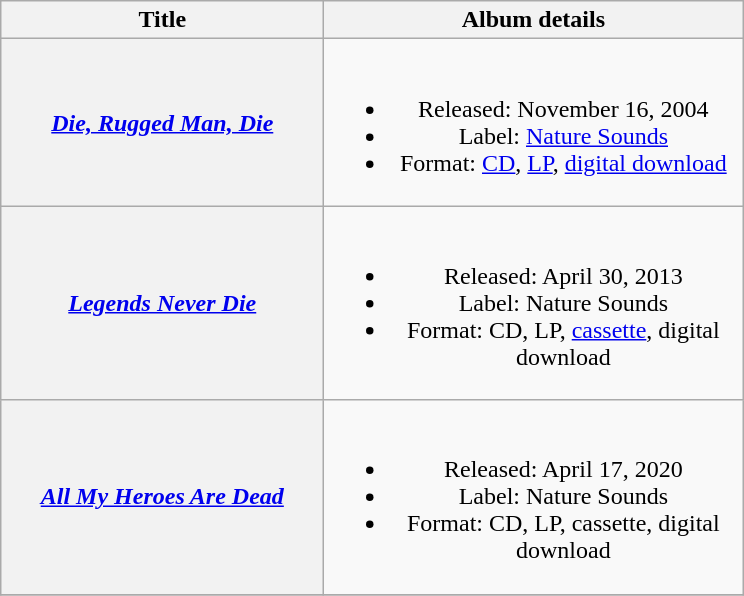<table class="wikitable plainrowheaders" style="text-align:center;">
<tr>
<th scope="col" rowspan="1" style="width:13em;">Title</th>
<th scope="col" rowspan="1" style="width:17em;">Album details</th>
</tr>
<tr>
<th scope="row"><em><a href='#'>Die, Rugged Man, Die</a></em></th>
<td><br><ul><li>Released: November 16, 2004</li><li>Label: <a href='#'>Nature Sounds</a></li><li>Format: <a href='#'>CD</a>, <a href='#'>LP</a>, <a href='#'>digital download</a></li></ul></td>
</tr>
<tr>
<th scope="row"><em><a href='#'>Legends Never Die</a></em></th>
<td><br><ul><li>Released: April 30, 2013</li><li>Label: Nature Sounds</li><li>Format: CD, LP, <a href='#'>cassette</a>, digital download</li></ul></td>
</tr>
<tr>
<th scope="row"><em><a href='#'>All My Heroes Are Dead</a></em></th>
<td><br><ul><li>Released: April 17, 2020</li><li>Label: Nature Sounds</li><li>Format: CD, LP, cassette, digital download</li></ul></td>
</tr>
<tr>
</tr>
</table>
